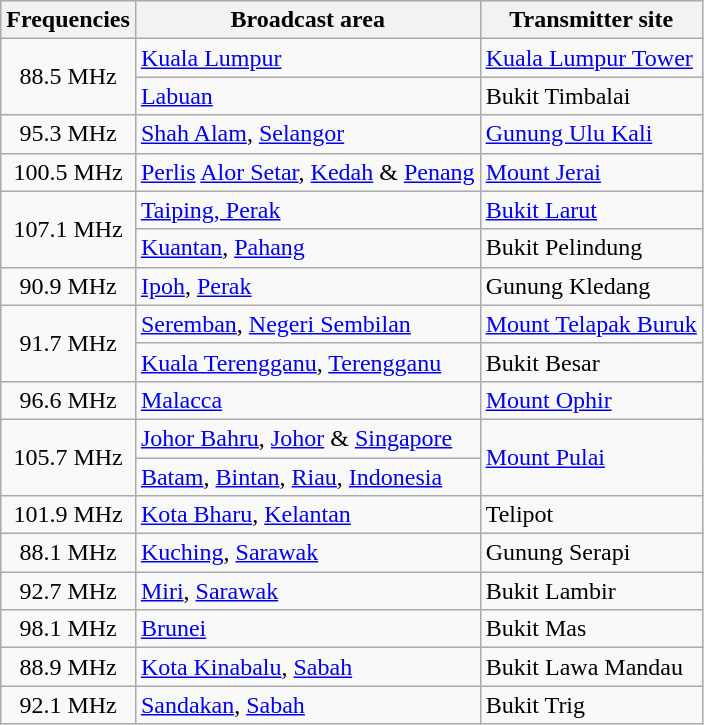<table class="wikitable sortable">
<tr>
<th>Frequencies</th>
<th>Broadcast area</th>
<th>Transmitter site</th>
</tr>
<tr>
<td rowspan=2 style="text-align:center;">88.5 MHz</td>
<td><a href='#'>Kuala Lumpur</a></td>
<td><a href='#'>Kuala Lumpur Tower</a></td>
</tr>
<tr>
<td><a href='#'>Labuan</a></td>
<td>Bukit Timbalai</td>
</tr>
<tr>
<td style="text-align:center;">95.3 MHz</td>
<td><a href='#'>Shah Alam</a>, <a href='#'>Selangor</a></td>
<td><a href='#'>Gunung Ulu Kali</a></td>
</tr>
<tr>
<td style="text-align:center;">100.5 MHz</td>
<td><a href='#'>Perlis</a> <a href='#'>Alor Setar</a>, <a href='#'>Kedah</a> & <a href='#'>Penang</a></td>
<td><a href='#'>Mount Jerai</a></td>
</tr>
<tr>
<td rowspan=2 style="text-align:center;">107.1 MHz</td>
<td><a href='#'>Taiping, Perak</a></td>
<td><a href='#'>Bukit Larut</a></td>
</tr>
<tr>
<td><a href='#'>Kuantan</a>, <a href='#'>Pahang</a></td>
<td>Bukit Pelindung</td>
</tr>
<tr>
<td style="text-align:center;">90.9 MHz</td>
<td><a href='#'>Ipoh</a>, <a href='#'>Perak</a></td>
<td>Gunung Kledang</td>
</tr>
<tr>
<td rowspan=2 style="text-align:center;">91.7 MHz</td>
<td><a href='#'>Seremban</a>, <a href='#'>Negeri Sembilan</a></td>
<td><a href='#'>Mount Telapak Buruk</a></td>
</tr>
<tr>
<td><a href='#'>Kuala Terengganu</a>, <a href='#'>Terengganu</a></td>
<td>Bukit Besar</td>
</tr>
<tr>
<td style="text-align:center;">96.6 MHz</td>
<td><a href='#'>Malacca</a></td>
<td><a href='#'>Mount Ophir</a></td>
</tr>
<tr>
<td rowspan=2 style="text-align:center;">105.7 MHz</td>
<td><a href='#'>Johor Bahru</a>, <a href='#'>Johor</a> & <a href='#'>Singapore</a></td>
<td rowspan=2><a href='#'>Mount Pulai</a></td>
</tr>
<tr>
<td><a href='#'>Batam</a>, <a href='#'>Bintan</a>, <a href='#'>Riau</a>, <a href='#'>Indonesia</a></td>
</tr>
<tr>
<td style="text-align:center;">101.9 MHz</td>
<td><a href='#'>Kota Bharu</a>, <a href='#'>Kelantan</a></td>
<td>Telipot</td>
</tr>
<tr>
<td style="text-align:center;">88.1 MHz</td>
<td><a href='#'>Kuching</a>, <a href='#'>Sarawak</a></td>
<td>Gunung Serapi</td>
</tr>
<tr>
<td style="text-align:center;">92.7 MHz</td>
<td><a href='#'>Miri</a>, <a href='#'>Sarawak</a></td>
<td>Bukit Lambir</td>
</tr>
<tr>
<td style="text-align:center;">98.1 MHz</td>
<td><a href='#'>Brunei</a></td>
<td>Bukit Mas</td>
</tr>
<tr>
<td style="text-align:center;">88.9 MHz</td>
<td><a href='#'>Kota Kinabalu</a>, <a href='#'>Sabah</a></td>
<td>Bukit Lawa Mandau</td>
</tr>
<tr>
<td style="text-align:center;">92.1 MHz</td>
<td><a href='#'>Sandakan</a>, <a href='#'>Sabah</a></td>
<td>Bukit Trig</td>
</tr>
</table>
